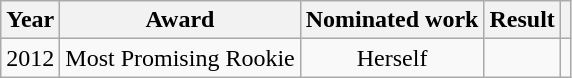<table class="wikitable">
<tr>
<th>Year</th>
<th>Award</th>
<th>Nominated work</th>
<th>Result</th>
<th class="unsortable"></th>
</tr>
<tr align="center">
<td>2012</td>
<td>Most Promising Rookie</td>
<td>Herself</td>
<td></td>
<td></td>
</tr>
</table>
